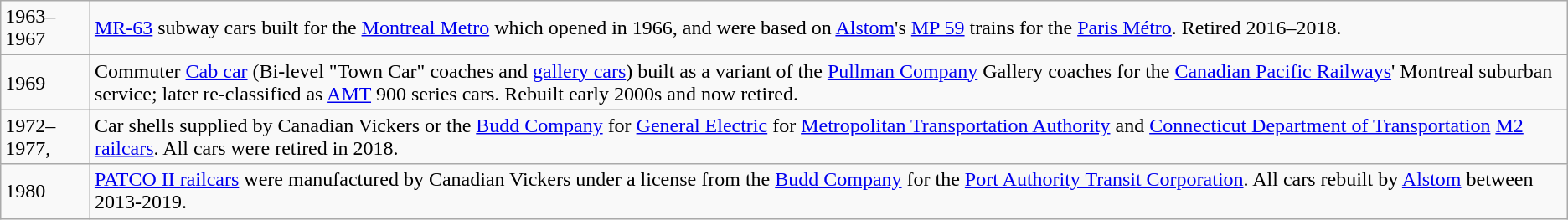<table class=wikitable>
<tr>
<td>1963–1967</td>
<td><a href='#'>MR-63</a> subway cars built for the <a href='#'>Montreal Metro</a> which opened in 1966, and were based on <a href='#'>Alstom</a>'s <a href='#'>MP 59</a> trains for the <a href='#'>Paris Métro</a>. Retired 2016–2018.</td>
</tr>
<tr>
<td>1969</td>
<td>Commuter <a href='#'>Cab car</a> (Bi-level "Town Car" coaches and <a href='#'>gallery cars</a>) built as a variant of the <a href='#'>Pullman Company</a> Gallery coaches for the <a href='#'>Canadian Pacific Railways</a>' Montreal suburban service; later re-classified as <a href='#'>AMT</a> 900 series cars. Rebuilt early 2000s and now retired.</td>
</tr>
<tr>
<td>1972–1977,</td>
<td>Car shells supplied by Canadian Vickers  or the <a href='#'>Budd Company</a> for <a href='#'>General Electric</a> for <a href='#'>Metropolitan Transportation Authority</a> and <a href='#'>Connecticut Department of Transportation</a> <a href='#'>M2 railcars</a>. All cars were retired in 2018.</td>
</tr>
<tr>
<td>1980</td>
<td><a href='#'>PATCO II railcars</a> were manufactured by Canadian Vickers under a license from the <a href='#'>Budd Company</a> for the <a href='#'>Port Authority Transit Corporation</a>. All cars rebuilt by <a href='#'>Alstom</a> between 2013-2019.</td>
</tr>
</table>
